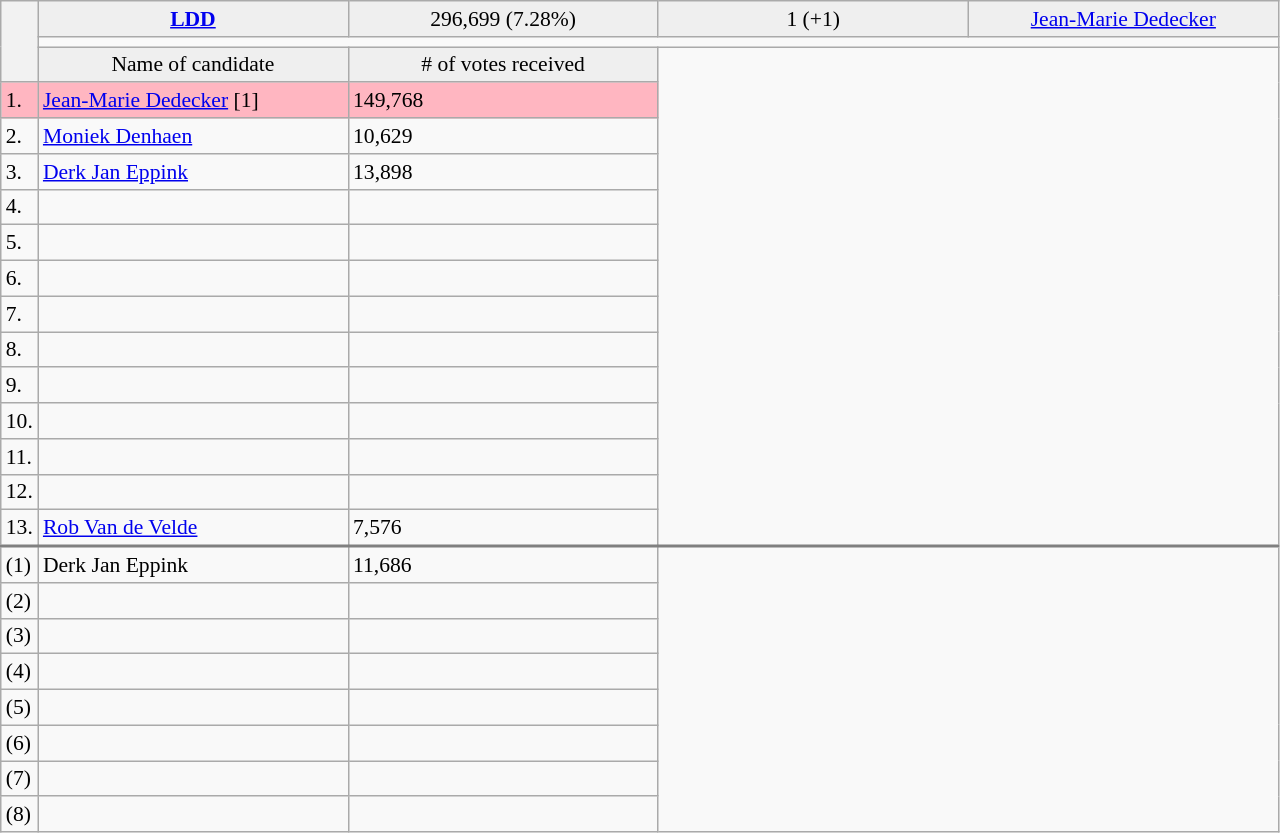<table class="wikitable collapsible collapsed" style=text-align:left;font-size:90%>
<tr>
<th rowspan=3></th>
<td bgcolor=efefef width=200 align=center><strong> <a href='#'>LDD</a></strong></td>
<td bgcolor=efefef width=200 align=center>296,699 (7.28%)</td>
<td bgcolor=efefef width=200 align=center>1 (+1)</td>
<td bgcolor=efefef width=200 align=center><a href='#'>Jean-Marie Dedecker</a></td>
</tr>
<tr>
<td colspan=4 bgcolor=></td>
</tr>
<tr>
<td bgcolor=efefef align=center>Name of candidate</td>
<td bgcolor=efefef align=center># of votes received</td>
</tr>
<tr bgcolor="lightpink">
<td>1.</td>
<td><a href='#'>Jean-Marie Dedecker</a> [1]</td>
<td>149,768</td>
</tr>
<tr>
<td>2.</td>
<td><a href='#'>Moniek Denhaen</a></td>
<td>10,629</td>
</tr>
<tr>
<td>3.</td>
<td><a href='#'>Derk Jan Eppink</a></td>
<td>13,898</td>
</tr>
<tr>
<td>4.</td>
<td></td>
<td></td>
</tr>
<tr>
<td>5.</td>
<td></td>
<td></td>
</tr>
<tr>
<td>6.</td>
<td></td>
<td></td>
</tr>
<tr>
<td>7.</td>
<td></td>
<td></td>
</tr>
<tr>
<td>8.</td>
<td></td>
<td></td>
</tr>
<tr>
<td>9.</td>
<td></td>
<td></td>
</tr>
<tr>
<td>10.</td>
<td></td>
<td></td>
</tr>
<tr>
<td>11.</td>
<td></td>
<td></td>
</tr>
<tr>
<td>12.</td>
<td></td>
<td></td>
</tr>
<tr>
<td>13.</td>
<td><a href='#'>Rob Van de Velde</a></td>
<td>7,576</td>
</tr>
<tr style="border-top:2px solid gray;">
<td>(1)</td>
<td>Derk Jan Eppink</td>
<td>11,686</td>
</tr>
<tr>
<td>(2)</td>
<td></td>
<td></td>
</tr>
<tr>
<td>(3)</td>
<td></td>
<td></td>
</tr>
<tr>
<td>(4)</td>
<td></td>
<td></td>
</tr>
<tr>
<td>(5)</td>
<td></td>
<td></td>
</tr>
<tr>
<td>(6)</td>
<td></td>
<td></td>
</tr>
<tr>
<td>(7)</td>
<td></td>
<td></td>
</tr>
<tr>
<td>(8)</td>
<td></td>
<td></td>
</tr>
</table>
